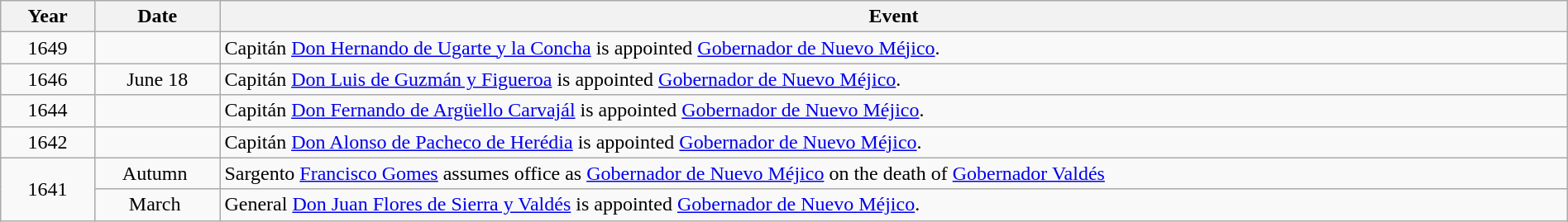<table class="wikitable" style="width:100%;">
<tr>
<th style="width:6%">Year</th>
<th style="width:8%">Date</th>
<th style="width:86%">Event</th>
</tr>
<tr>
<td align=center>1649</td>
<td align=center> </td>
<td>Capitán <a href='#'>Don Hernando de Ugarte y la Concha</a> is appointed <a href='#'>Gobernador de Nuevo Méjico</a>.</td>
</tr>
<tr>
<td align=center>1646</td>
<td align=center>June 18</td>
<td>Capitán <a href='#'>Don Luis de Guzmán y Figueroa</a> is appointed <a href='#'>Gobernador de Nuevo Méjico</a>.</td>
</tr>
<tr>
<td align=center>1644</td>
<td align=center> </td>
<td>Capitán <a href='#'>Don Fernando de Argüello Carvajál</a> is appointed <a href='#'>Gobernador de Nuevo Méjico</a>.</td>
</tr>
<tr>
<td align=center>1642</td>
<td align=center> </td>
<td>Capitán <a href='#'>Don Alonso de Pacheco de Herédia</a> is appointed <a href='#'>Gobernador de Nuevo Méjico</a>.</td>
</tr>
<tr>
<td align=center rowspan=2>1641</td>
<td align=center>Autumn </td>
<td>Sargento <a href='#'>Francisco Gomes</a> assumes office as <a href='#'>Gobernador de Nuevo Méjico</a> on the death of <a href='#'>Gobernador Valdés</a></td>
</tr>
<tr>
<td align=center>March </td>
<td>General <a href='#'>Don Juan Flores de Sierra y Valdés</a> is appointed <a href='#'>Gobernador de Nuevo Méjico</a>.</td>
</tr>
</table>
